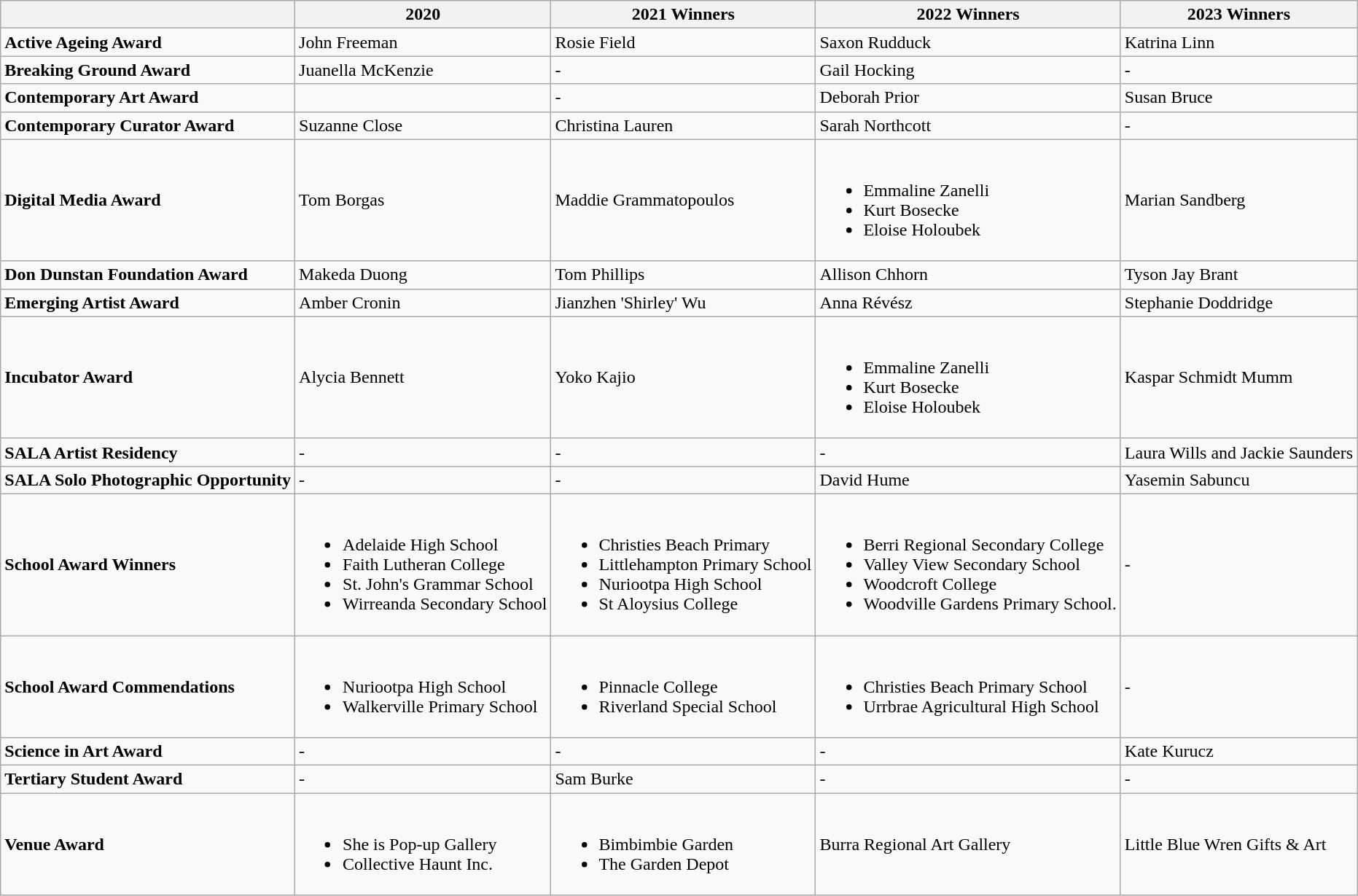<table class="wikitable">
<tr>
<th></th>
<th>2020</th>
<th>2021 Winners</th>
<th>2022 Winners</th>
<th>2023 Winners</th>
</tr>
<tr>
<td><strong>Active Ageing Award</strong></td>
<td>John Freeman</td>
<td>Rosie Field</td>
<td>Saxon Rudduck</td>
<td>Katrina Linn</td>
</tr>
<tr>
<td><strong>Breaking Ground Award</strong></td>
<td>Juanella McKenzie</td>
<td>-</td>
<td>Gail Hocking</td>
<td>-</td>
</tr>
<tr>
<td><strong>Contemporary Art Award</strong></td>
<td></td>
<td>-</td>
<td>Deborah Prior</td>
<td>Susan Bruce</td>
</tr>
<tr>
<td><strong>Contemporary Curator Award</strong></td>
<td>Suzanne Close</td>
<td>Christina Lauren</td>
<td>Sarah Northcott</td>
<td>-</td>
</tr>
<tr>
<td><strong>Digital Media Award</strong></td>
<td>Tom Borgas</td>
<td>Maddie Grammatopoulos</td>
<td><br><ul><li>Emmaline Zanelli</li><li>Kurt Bosecke</li><li>Eloise Holoubek</li></ul></td>
<td>Marian Sandberg</td>
</tr>
<tr>
<td><strong>Don Dunstan Foundation Award</strong></td>
<td>Makeda Duong</td>
<td>Tom Phillips</td>
<td>Allison Chhorn</td>
<td>Tyson Jay Brant</td>
</tr>
<tr>
<td><strong>Emerging Artist Award</strong></td>
<td>Amber Cronin</td>
<td>Jianzhen 'Shirley' Wu</td>
<td>Anna Révész</td>
<td>Stephanie Doddridge</td>
</tr>
<tr>
<td><strong>Incubator Award</strong></td>
<td>Alycia Bennett</td>
<td>Yoko Kajio</td>
<td><br><ul><li>Emmaline Zanelli</li><li>Kurt Bosecke</li><li>Eloise Holoubek</li></ul></td>
<td>Kaspar Schmidt Mumm</td>
</tr>
<tr>
<td><strong>SALA Artist Residency</strong></td>
<td>-</td>
<td>-</td>
<td>-</td>
<td>Laura Wills and Jackie Saunders</td>
</tr>
<tr>
<td><strong>SALA Solo Photographic Opportunity</strong></td>
<td>-</td>
<td>-</td>
<td>David Hume</td>
<td>Yasemin Sabuncu</td>
</tr>
<tr>
<td><strong>School Award Winners</strong></td>
<td><br><ul><li>Adelaide High School</li><li>Faith Lutheran College</li><li>St. John's Grammar School</li><li>Wirreanda Secondary School</li></ul></td>
<td><br><ul><li>Christies Beach Primary</li><li>Littlehampton Primary School</li><li>Nuriootpa High School</li><li>St Aloysius College</li></ul></td>
<td><br><ul><li>Berri Regional Secondary College</li><li>Valley View Secondary School</li><li>Woodcroft College</li><li>Woodville Gardens Primary School.</li></ul></td>
<td>-</td>
</tr>
<tr>
<td><strong>School Award Commendations</strong></td>
<td><br><ul><li>Nuriootpa High School</li><li>Walkerville Primary School</li></ul></td>
<td><br><ul><li>Pinnacle College</li><li>Riverland Special School</li></ul></td>
<td><br><ul><li>Christies Beach Primary School</li><li>Urrbrae Agricultural High School</li></ul></td>
<td>-</td>
</tr>
<tr>
<td><strong>Science in Art Award</strong></td>
<td>-</td>
<td>-</td>
<td>-</td>
<td>Kate Kurucz</td>
</tr>
<tr>
<td><strong>Tertiary Student Award</strong></td>
<td>-</td>
<td>Sam Burke</td>
<td>-</td>
<td>-</td>
</tr>
<tr>
<td><strong>Venue Award</strong></td>
<td><br><ul><li>She is Pop-up Gallery</li><li>Collective Haunt Inc.</li></ul></td>
<td><br><ul><li>Bimbimbie Garden</li><li>The Garden Depot</li></ul></td>
<td>Burra Regional Art Gallery</td>
<td>Little Blue Wren Gifts & Art</td>
</tr>
</table>
